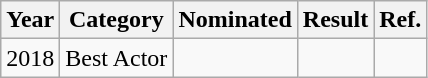<table class="wikitable">
<tr>
<th>Year</th>
<th>Category</th>
<th>Nominated</th>
<th>Result</th>
<th>Ref.</th>
</tr>
<tr>
<td>2018</td>
<td>Best Actor</td>
<td></td>
<td></td>
<td></td>
</tr>
</table>
